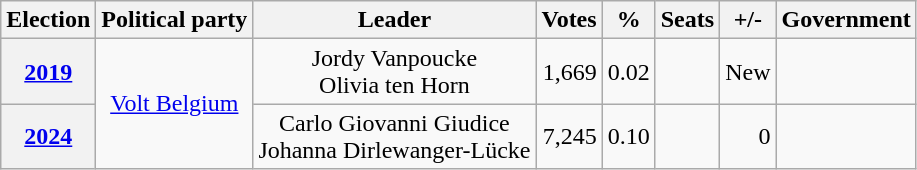<table class="wikitable" style="text-align:right;">
<tr>
<th>Election</th>
<th>Political party</th>
<th>Leader</th>
<th>Votes</th>
<th>%</th>
<th>Seats</th>
<th>+/-</th>
<th>Government</th>
</tr>
<tr>
<th><a href='#'>2019</a></th>
<td style="text-align:center;" rowspan=2><a href='#'>Volt Belgium</a></td>
<td style="text-align:center;">Jordy Vanpoucke<br>Olivia ten Horn</td>
<td>1,669</td>
<td>0.02</td>
<td></td>
<td style="text-align:center;">New</td>
<td></td>
</tr>
<tr>
<th><a href='#'>2024</a></th>
<td style="text-align:center;">Carlo Giovanni Giudice<br>Johanna Dirlewanger-Lücke</td>
<td>7,245</td>
<td>0.10</td>
<td></td>
<td> 0</td>
<td></td>
</tr>
</table>
